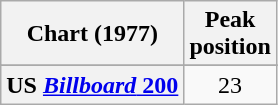<table class="wikitable sortable plainrowheaders" style="text-align:center">
<tr>
<th scope="col">Chart (1977)</th>
<th scope="col">Peak<br>position</th>
</tr>
<tr>
</tr>
<tr>
</tr>
<tr>
<th scope="row">US <a href='#'><em>Billboard</em> 200</a></th>
<td>23</td>
</tr>
</table>
